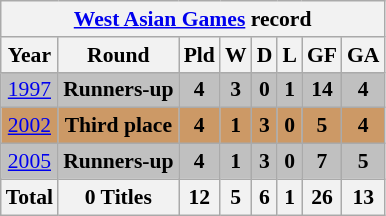<table class="wikitable" style="text-align: center;font-size:90%;">
<tr>
<th colspan=9><a href='#'>West Asian Games</a> record</th>
</tr>
<tr>
<th>Year</th>
<th>Round</th>
<th>Pld</th>
<th>W</th>
<th>D</th>
<th>L</th>
<th>GF</th>
<th>GA</th>
</tr>
<tr bgcolor=silver>
<td> <a href='#'>1997</a></td>
<td><strong>Runners-up</strong></td>
<td><strong>4</strong></td>
<td><strong>3</strong></td>
<td><strong>0</strong></td>
<td><strong>1</strong></td>
<td><strong>14</strong></td>
<td><strong>4</strong></td>
</tr>
<tr bgcolor=#c96>
<td> <a href='#'>2002</a></td>
<td><strong>Third place</strong></td>
<td><strong>4</strong></td>
<td><strong>1</strong></td>
<td><strong>3</strong></td>
<td><strong>0</strong></td>
<td><strong>5</strong></td>
<td><strong>4</strong></td>
</tr>
<tr bgcolor=silver>
<td> <a href='#'>2005</a></td>
<td><strong>Runners-up</strong></td>
<td><strong>4</strong></td>
<td><strong>1</strong></td>
<td><strong>3</strong></td>
<td><strong>0</strong></td>
<td><strong>7</strong></td>
<td><strong>5</strong></td>
</tr>
<tr>
<th>Total</th>
<th>0 Titles</th>
<th>12</th>
<th>5</th>
<th>6</th>
<th>1</th>
<th>26</th>
<th>13</th>
</tr>
</table>
